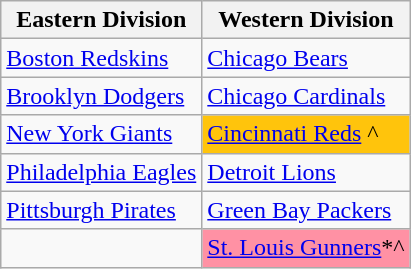<table class="wikitable">
<tr>
<th><strong>Eastern Division</strong></th>
<th><strong>Western Division</strong></th>
</tr>
<tr>
<td><a href='#'>Boston Redskins</a></td>
<td><a href='#'>Chicago Bears</a></td>
</tr>
<tr>
<td><a href='#'>Brooklyn Dodgers</a></td>
<td><a href='#'>Chicago Cardinals</a></td>
</tr>
<tr>
<td><a href='#'>New York Giants</a></td>
<td style="background-color: #FFC40C"><a href='#'>Cincinnati Reds</a> ^</td>
</tr>
<tr>
<td><a href='#'>Philadelphia Eagles</a></td>
<td><a href='#'>Detroit Lions</a></td>
</tr>
<tr>
<td><a href='#'>Pittsburgh Pirates</a></td>
<td><a href='#'>Green Bay Packers</a></td>
</tr>
<tr>
<td></td>
<td style="background-color: #FF91A4"><a href='#'>St. Louis Gunners</a>*^ </td>
</tr>
</table>
